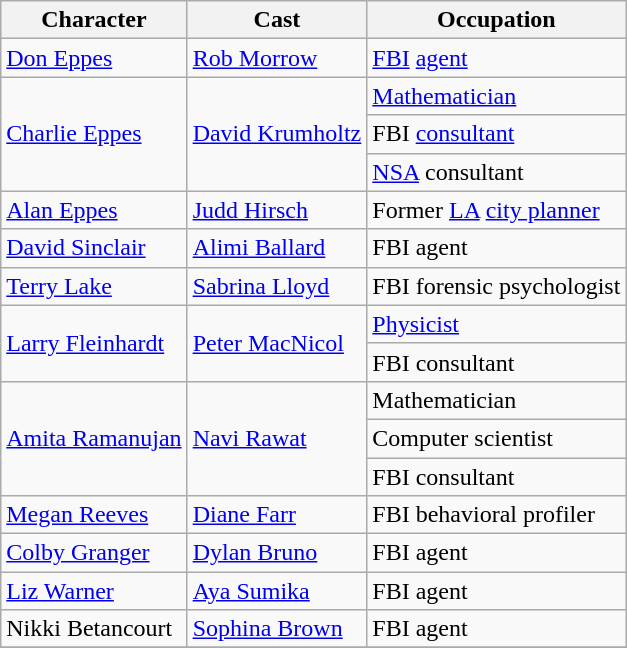<table class="wikitable">
<tr>
<th>Character</th>
<th>Cast</th>
<th>Occupation</th>
</tr>
<tr>
<td><a href='#'>Don Eppes</a></td>
<td><a href='#'>Rob Morrow</a></td>
<td><a href='#'>FBI</a> <a href='#'>agent</a></td>
</tr>
<tr>
<td rowspan="3"><a href='#'>Charlie Eppes</a></td>
<td rowspan="3"><a href='#'>David Krumholtz</a></td>
<td><a href='#'>Mathematician</a></td>
</tr>
<tr>
<td>FBI <a href='#'>consultant</a></td>
</tr>
<tr>
<td><a href='#'>NSA</a> consultant</td>
</tr>
<tr>
<td><a href='#'>Alan Eppes</a></td>
<td><a href='#'>Judd Hirsch</a></td>
<td>Former <a href='#'>LA</a> <a href='#'>city planner</a></td>
</tr>
<tr>
<td><a href='#'>David Sinclair</a></td>
<td><a href='#'>Alimi Ballard</a></td>
<td>FBI agent</td>
</tr>
<tr>
<td><a href='#'>Terry Lake</a></td>
<td><a href='#'>Sabrina Lloyd</a></td>
<td>FBI forensic psychologist</td>
</tr>
<tr>
<td rowspan="2"><a href='#'>Larry Fleinhardt</a></td>
<td rowspan="2"><a href='#'>Peter MacNicol</a></td>
<td><a href='#'>Physicist</a></td>
</tr>
<tr>
<td>FBI consultant</td>
</tr>
<tr>
<td rowspan="3"><a href='#'>Amita Ramanujan</a></td>
<td rowspan="3"><a href='#'>Navi Rawat</a></td>
<td>Mathematician</td>
</tr>
<tr>
<td>Computer scientist</td>
</tr>
<tr>
<td>FBI consultant</td>
</tr>
<tr>
<td><a href='#'>Megan Reeves</a></td>
<td><a href='#'>Diane Farr</a></td>
<td>FBI behavioral profiler</td>
</tr>
<tr>
<td><a href='#'>Colby Granger</a></td>
<td><a href='#'>Dylan Bruno</a></td>
<td>FBI agent</td>
</tr>
<tr>
<td><a href='#'>Liz Warner</a></td>
<td><a href='#'>Aya Sumika</a></td>
<td>FBI agent</td>
</tr>
<tr>
<td>Nikki Betancourt</td>
<td><a href='#'>Sophina Brown</a></td>
<td>FBI agent</td>
</tr>
<tr>
</tr>
</table>
